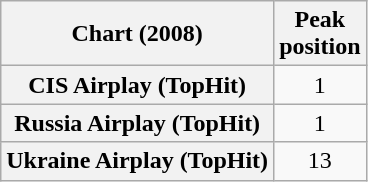<table class="wikitable plainrowheaders sortable" style="text-align:center">
<tr>
<th scope="col">Chart (2008)</th>
<th scope="col">Peak<br>position</th>
</tr>
<tr>
<th scope="row">CIS Airplay (TopHit)</th>
<td>1</td>
</tr>
<tr>
<th scope="row">Russia Airplay (TopHit)</th>
<td>1</td>
</tr>
<tr>
<th scope="row">Ukraine Airplay (TopHit)</th>
<td>13</td>
</tr>
</table>
